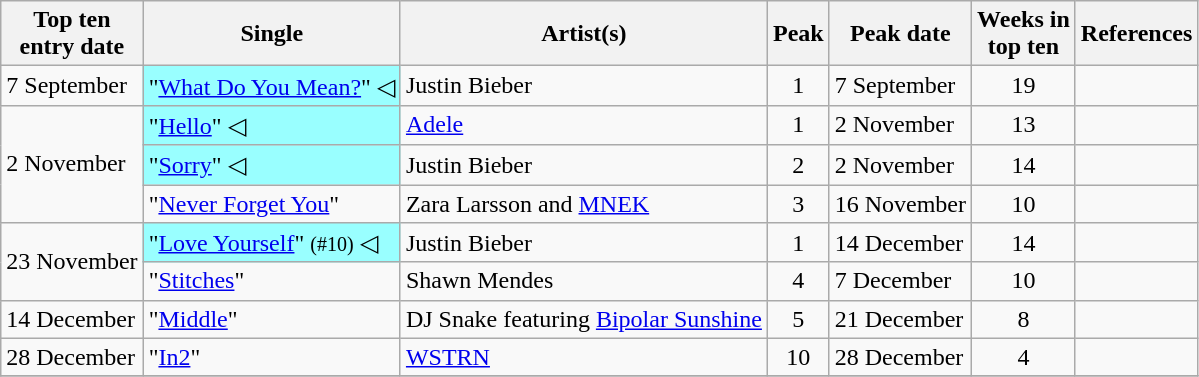<table class="wikitable sortable">
<tr>
<th>Top ten<br>entry date</th>
<th>Single</th>
<th>Artist(s)</th>
<th data-sort-type="number">Peak</th>
<th>Peak date</th>
<th data-sort-type="number">Weeks in<br>top ten</th>
<th>References</th>
</tr>
<tr>
<td>7 September</td>
<td style="background:#9ff;">"<a href='#'>What Do You Mean?</a>" ◁</td>
<td>Justin Bieber</td>
<td style="text-align:center;">1</td>
<td>7 September</td>
<td style="text-align:center;">19</td>
<td style="text-align:center;"></td>
</tr>
<tr>
<td rowspan=3>2 November</td>
<td style="background:#9ff;">"<a href='#'>Hello</a>" ◁</td>
<td><a href='#'>Adele</a></td>
<td style="text-align:center;">1</td>
<td>2 November</td>
<td style="text-align:center;">13</td>
<td style="text-align:center;"></td>
</tr>
<tr>
<td style="background:#9ff;">"<a href='#'>Sorry</a>"  ◁</td>
<td>Justin Bieber</td>
<td style="text-align:center;">2</td>
<td>2 November</td>
<td style="text-align:center;">14</td>
<td style="text-align:center;"></td>
</tr>
<tr>
<td>"<a href='#'>Never Forget You</a>"</td>
<td>Zara Larsson and <a href='#'>MNEK</a></td>
<td style="text-align:center;">3</td>
<td>16 November</td>
<td style="text-align:center;">10</td>
<td style="text-align:center;"></td>
</tr>
<tr>
<td rowspan=2>23 November</td>
<td style="background:#9ff;">"<a href='#'>Love Yourself</a>" <small>(#10)</small> ◁</td>
<td>Justin Bieber</td>
<td style="text-align:center;">1</td>
<td>14 December</td>
<td style="text-align:center;">14</td>
<td style="text-align:center;"></td>
</tr>
<tr>
<td>"<a href='#'>Stitches</a>"</td>
<td>Shawn Mendes</td>
<td style="text-align:center;">4</td>
<td>7 December</td>
<td style="text-align:center;">10</td>
<td style="text-align:center;"></td>
</tr>
<tr>
<td>14 December</td>
<td>"<a href='#'>Middle</a>"</td>
<td>DJ Snake featuring <a href='#'>Bipolar Sunshine</a></td>
<td style="text-align:center;">5</td>
<td>21 December</td>
<td style="text-align:center;">8</td>
<td style="text-align:center;"></td>
</tr>
<tr>
<td>28 December</td>
<td>"<a href='#'>In2</a>"</td>
<td><a href='#'>WSTRN</a></td>
<td style="text-align:center;">10</td>
<td>28 December</td>
<td style="text-align:center;">4</td>
<td style="text-align:center;"></td>
</tr>
<tr>
</tr>
</table>
